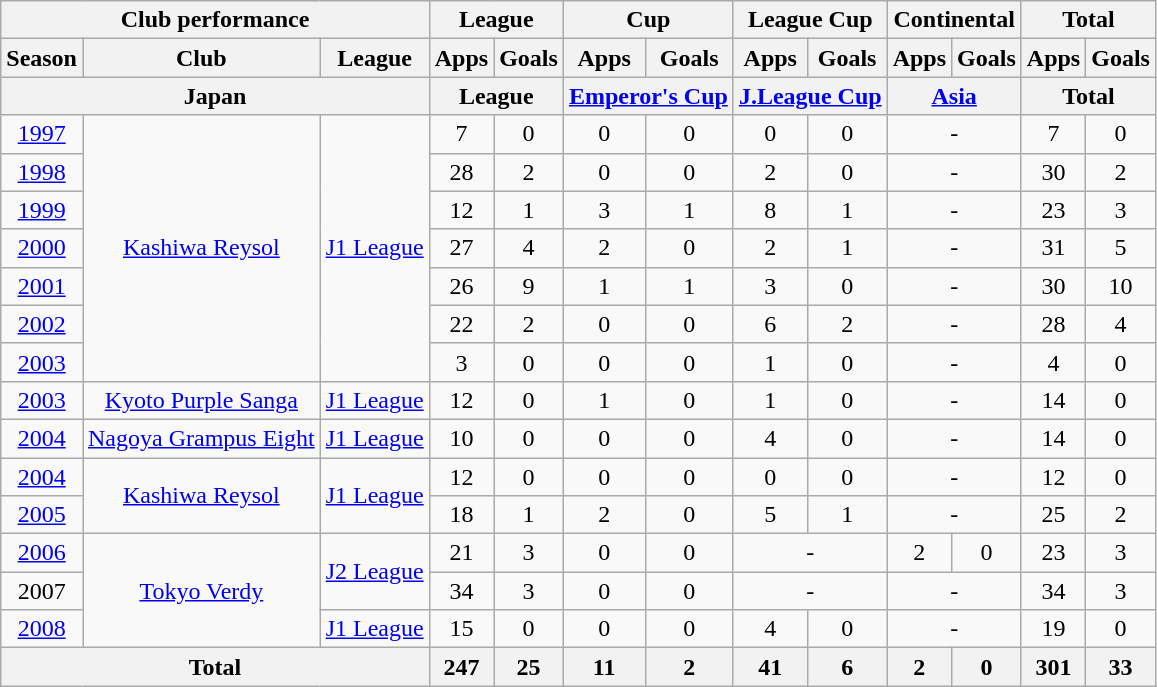<table class="wikitable" style="text-align:center;">
<tr>
<th colspan=3>Club performance</th>
<th colspan=2>League</th>
<th colspan=2>Cup</th>
<th colspan=2>League Cup</th>
<th colspan=2>Continental</th>
<th colspan=2>Total</th>
</tr>
<tr>
<th>Season</th>
<th>Club</th>
<th>League</th>
<th>Apps</th>
<th>Goals</th>
<th>Apps</th>
<th>Goals</th>
<th>Apps</th>
<th>Goals</th>
<th>Apps</th>
<th>Goals</th>
<th>Apps</th>
<th>Goals</th>
</tr>
<tr>
<th colspan=3>Japan</th>
<th colspan=2>League</th>
<th colspan=2><a href='#'>Emperor's Cup</a></th>
<th colspan=2><a href='#'>J.League Cup</a></th>
<th colspan=2><a href='#'>Asia</a></th>
<th colspan=2>Total</th>
</tr>
<tr>
<td><a href='#'>1997</a></td>
<td rowspan="7"><a href='#'>Kashiwa Reysol</a></td>
<td rowspan="7"><a href='#'>J1 League</a></td>
<td>7</td>
<td>0</td>
<td>0</td>
<td>0</td>
<td>0</td>
<td>0</td>
<td colspan="2">-</td>
<td>7</td>
<td>0</td>
</tr>
<tr>
<td><a href='#'>1998</a></td>
<td>28</td>
<td>2</td>
<td>0</td>
<td>0</td>
<td>2</td>
<td>0</td>
<td colspan="2">-</td>
<td>30</td>
<td>2</td>
</tr>
<tr>
<td><a href='#'>1999</a></td>
<td>12</td>
<td>1</td>
<td>3</td>
<td>1</td>
<td>8</td>
<td>1</td>
<td colspan="2">-</td>
<td>23</td>
<td>3</td>
</tr>
<tr>
<td><a href='#'>2000</a></td>
<td>27</td>
<td>4</td>
<td>2</td>
<td>0</td>
<td>2</td>
<td>1</td>
<td colspan="2">-</td>
<td>31</td>
<td>5</td>
</tr>
<tr>
<td><a href='#'>2001</a></td>
<td>26</td>
<td>9</td>
<td>1</td>
<td>1</td>
<td>3</td>
<td>0</td>
<td colspan="2">-</td>
<td>30</td>
<td>10</td>
</tr>
<tr>
<td><a href='#'>2002</a></td>
<td>22</td>
<td>2</td>
<td>0</td>
<td>0</td>
<td>6</td>
<td>2</td>
<td colspan="2">-</td>
<td>28</td>
<td>4</td>
</tr>
<tr>
<td><a href='#'>2003</a></td>
<td>3</td>
<td>0</td>
<td>0</td>
<td>0</td>
<td>1</td>
<td>0</td>
<td colspan="2">-</td>
<td>4</td>
<td>0</td>
</tr>
<tr>
<td><a href='#'>2003</a></td>
<td><a href='#'>Kyoto Purple Sanga</a></td>
<td><a href='#'>J1 League</a></td>
<td>12</td>
<td>0</td>
<td>1</td>
<td>0</td>
<td>1</td>
<td>0</td>
<td colspan="2">-</td>
<td>14</td>
<td>0</td>
</tr>
<tr>
<td><a href='#'>2004</a></td>
<td><a href='#'>Nagoya Grampus Eight</a></td>
<td><a href='#'>J1 League</a></td>
<td>10</td>
<td>0</td>
<td>0</td>
<td>0</td>
<td>4</td>
<td>0</td>
<td colspan="2">-</td>
<td>14</td>
<td>0</td>
</tr>
<tr>
<td><a href='#'>2004</a></td>
<td rowspan="2"><a href='#'>Kashiwa Reysol</a></td>
<td rowspan="2"><a href='#'>J1 League</a></td>
<td>12</td>
<td>0</td>
<td>0</td>
<td>0</td>
<td>0</td>
<td>0</td>
<td colspan="2">-</td>
<td>12</td>
<td>0</td>
</tr>
<tr>
<td><a href='#'>2005</a></td>
<td>18</td>
<td>1</td>
<td>2</td>
<td>0</td>
<td>5</td>
<td>1</td>
<td colspan="2">-</td>
<td>25</td>
<td>2</td>
</tr>
<tr>
<td><a href='#'>2006</a></td>
<td rowspan="3"><a href='#'>Tokyo Verdy</a></td>
<td rowspan="2"><a href='#'>J2 League</a></td>
<td>21</td>
<td>3</td>
<td>0</td>
<td>0</td>
<td colspan="2">-</td>
<td>2</td>
<td>0</td>
<td>23</td>
<td>3</td>
</tr>
<tr>
<td>2007</td>
<td>34</td>
<td>3</td>
<td>0</td>
<td>0</td>
<td colspan="2">-</td>
<td colspan="2">-</td>
<td>34</td>
<td>3</td>
</tr>
<tr>
<td><a href='#'>2008</a></td>
<td><a href='#'>J1 League</a></td>
<td>15</td>
<td>0</td>
<td>0</td>
<td>0</td>
<td>4</td>
<td>0</td>
<td colspan="2">-</td>
<td>19</td>
<td>0</td>
</tr>
<tr>
<th colspan=3>Total</th>
<th>247</th>
<th>25</th>
<th>11</th>
<th>2</th>
<th>41</th>
<th>6</th>
<th>2</th>
<th>0</th>
<th>301</th>
<th>33</th>
</tr>
</table>
